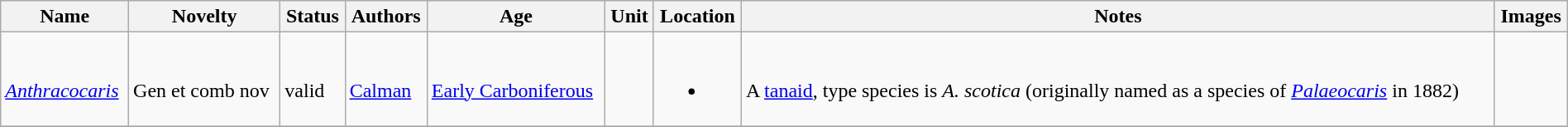<table class="wikitable sortable" align="center" width="100%">
<tr>
<th>Name</th>
<th>Novelty</th>
<th>Status</th>
<th>Authors</th>
<th>Age</th>
<th>Unit</th>
<th>Location</th>
<th>Notes</th>
<th>Images</th>
</tr>
<tr>
<td><br><em><a href='#'>Anthracocaris</a></em></td>
<td><br>Gen et comb nov</td>
<td><br>valid</td>
<td><br><a href='#'>Calman</a></td>
<td><br><a href='#'>Early Carboniferous</a></td>
<td></td>
<td><br><ul><li></li></ul></td>
<td><br>A <a href='#'>tanaid</a>, type species is <em>A. scotica</em> (originally named as a species of <em><a href='#'>Palaeocaris</a></em> in 1882)</td>
<td></td>
</tr>
<tr>
</tr>
</table>
